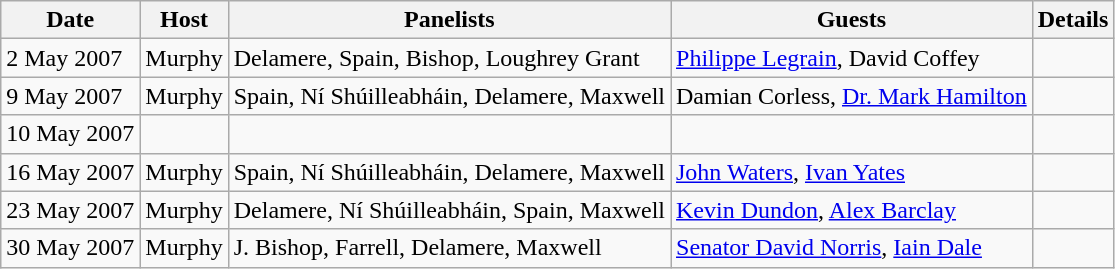<table class="wikitable collapsible collapsed">
<tr>
<th>Date</th>
<th>Host</th>
<th>Panelists</th>
<th>Guests</th>
<th>Details</th>
</tr>
<tr>
<td>2 May 2007</td>
<td>Murphy</td>
<td>Delamere, Spain, Bishop, Loughrey Grant</td>
<td><a href='#'>Philippe Legrain</a>, David Coffey</td>
<td></td>
</tr>
<tr>
<td>9 May 2007</td>
<td>Murphy</td>
<td>Spain, Ní Shúilleabháin, Delamere, Maxwell</td>
<td>Damian Corless, <a href='#'>Dr. Mark Hamilton</a></td>
<td></td>
</tr>
<tr>
<td>10 May 2007</td>
<td></td>
<td></td>
<td></td>
<td></td>
</tr>
<tr>
<td>16 May 2007</td>
<td>Murphy</td>
<td>Spain, Ní Shúilleabháin, Delamere, Maxwell</td>
<td><a href='#'>John Waters</a>, <a href='#'>Ivan Yates</a></td>
<td></td>
</tr>
<tr>
<td>23 May 2007</td>
<td>Murphy</td>
<td>Delamere, Ní Shúilleabháin, Spain, Maxwell</td>
<td><a href='#'>Kevin Dundon</a>, <a href='#'>Alex Barclay</a></td>
<td></td>
</tr>
<tr>
<td>30 May 2007</td>
<td>Murphy</td>
<td>J. Bishop, Farrell, Delamere, Maxwell</td>
<td><a href='#'>Senator David Norris</a>, <a href='#'>Iain Dale</a></td>
<td></td>
</tr>
</table>
